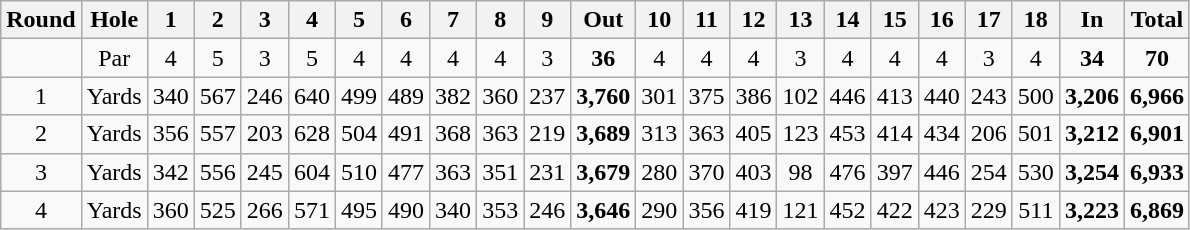<table class="wikitable" style="text-align:center">
<tr>
<th>Round</th>
<th align="left">Hole</th>
<th>1</th>
<th>2</th>
<th>3</th>
<th>4</th>
<th>5</th>
<th>6</th>
<th>7</th>
<th>8</th>
<th>9</th>
<th>Out</th>
<th>10</th>
<th>11</th>
<th>12</th>
<th>13</th>
<th>14</th>
<th>15</th>
<th>16</th>
<th>17</th>
<th>18</th>
<th>In</th>
<th>Total</th>
</tr>
<tr>
<td></td>
<td>Par</td>
<td>4</td>
<td>5</td>
<td>3</td>
<td>5</td>
<td>4</td>
<td>4</td>
<td>4</td>
<td>4</td>
<td>3</td>
<td><strong>36</strong></td>
<td>4</td>
<td>4</td>
<td>4</td>
<td>3</td>
<td>4</td>
<td>4</td>
<td>4</td>
<td>3</td>
<td>4</td>
<td><strong>34</strong></td>
<td><strong>70</strong></td>
</tr>
<tr>
<td>1</td>
<td align="left">Yards</td>
<td>340</td>
<td>567</td>
<td>246</td>
<td>640</td>
<td>499</td>
<td>489</td>
<td>382</td>
<td>360</td>
<td>237</td>
<td><strong>3,760</strong></td>
<td>301</td>
<td>375</td>
<td>386</td>
<td>102</td>
<td>446</td>
<td>413</td>
<td>440</td>
<td>243</td>
<td>500</td>
<td><strong>3,206</strong></td>
<td><strong>6,966</strong></td>
</tr>
<tr>
<td>2</td>
<td align="left">Yards</td>
<td>356</td>
<td>557</td>
<td>203</td>
<td>628</td>
<td>504</td>
<td>491</td>
<td>368</td>
<td>363</td>
<td>219</td>
<td><strong>3,689</strong></td>
<td>313</td>
<td>363</td>
<td>405</td>
<td>123</td>
<td>453</td>
<td>414</td>
<td>434</td>
<td>206</td>
<td>501</td>
<td><strong>3,212</strong></td>
<td><strong>6,901</strong></td>
</tr>
<tr>
<td>3</td>
<td align="left">Yards</td>
<td>342</td>
<td>556</td>
<td>245</td>
<td>604</td>
<td>510</td>
<td>477</td>
<td>363</td>
<td>351</td>
<td>231</td>
<td><strong>3,679</strong></td>
<td>280</td>
<td>370</td>
<td>403</td>
<td>98</td>
<td>476</td>
<td>397</td>
<td>446</td>
<td>254</td>
<td>530</td>
<td><strong>3,254</strong></td>
<td><strong>6,933</strong></td>
</tr>
<tr>
<td>4</td>
<td align="left">Yards</td>
<td>360</td>
<td>525</td>
<td>266</td>
<td>571</td>
<td>495</td>
<td>490</td>
<td>340</td>
<td>353</td>
<td>246</td>
<td><strong>3,646</strong></td>
<td>290</td>
<td>356</td>
<td>419</td>
<td>121</td>
<td>452</td>
<td>422</td>
<td>423</td>
<td>229</td>
<td>511</td>
<td><strong>3,223</strong></td>
<td><strong>6,869</strong></td>
</tr>
</table>
